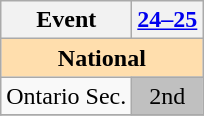<table class="wikitable" style="text-align:center">
<tr>
<th>Event</th>
<th><a href='#'>24–25</a></th>
</tr>
<tr>
<th style="background-color: #ffdead; " colspan=4 align=center>National</th>
</tr>
<tr>
<td align=left>Ontario Sec.</td>
<td bgcolor=silver>2nd</td>
</tr>
<tr>
</tr>
</table>
